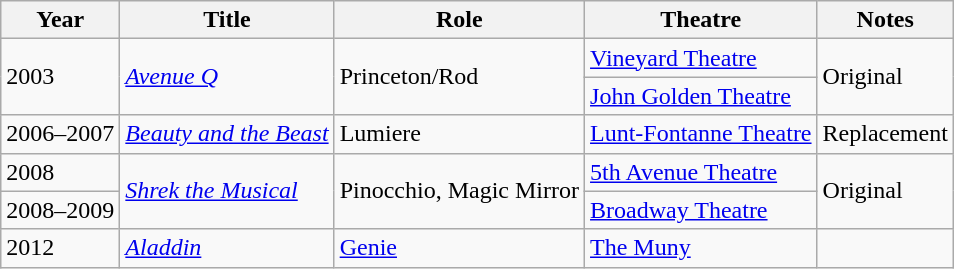<table class="wikitable">
<tr>
<th>Year</th>
<th>Title</th>
<th>Role</th>
<th>Theatre</th>
<th>Notes</th>
</tr>
<tr>
<td rowspan="2">2003</td>
<td rowspan="2"><em><a href='#'>Avenue Q</a></em></td>
<td rowspan="2">Princeton/Rod</td>
<td><a href='#'>Vineyard Theatre</a></td>
<td rowspan="2">Original</td>
</tr>
<tr>
<td><a href='#'>John Golden Theatre</a></td>
</tr>
<tr>
<td>2006–2007</td>
<td><em><a href='#'>Beauty and the Beast</a></em></td>
<td>Lumiere</td>
<td><a href='#'>Lunt-Fontanne Theatre</a></td>
<td>Replacement</td>
</tr>
<tr>
<td>2008</td>
<td rowspan="2"><em><a href='#'>Shrek the Musical</a></em></td>
<td rowspan="2">Pinocchio, Magic Mirror</td>
<td><a href='#'>5th Avenue Theatre</a></td>
<td rowspan="2">Original</td>
</tr>
<tr>
<td>2008–2009</td>
<td><a href='#'>Broadway Theatre</a></td>
</tr>
<tr>
<td>2012</td>
<td><em><a href='#'>Aladdin</a></em></td>
<td><a href='#'>Genie</a></td>
<td><a href='#'>The Muny</a></td>
<td></td>
</tr>
</table>
